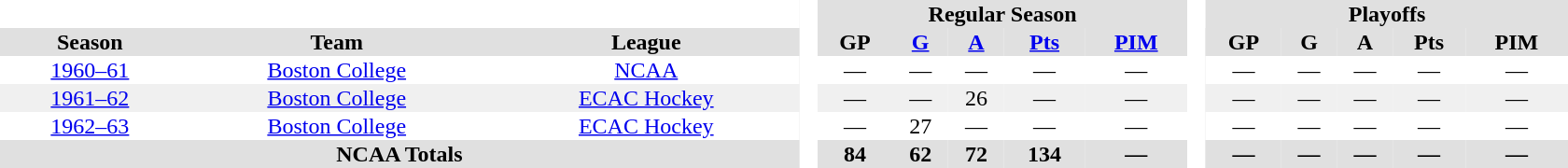<table border="0" cellpadding="1" cellspacing="0" style="text-align:center; width:70em">
<tr bgcolor="#e0e0e0">
<th colspan="3"  bgcolor="#ffffff"> </th>
<th rowspan="99" bgcolor="#ffffff"> </th>
<th colspan="5">Regular Season</th>
<th rowspan="99" bgcolor="#ffffff"> </th>
<th colspan="5">Playoffs</th>
</tr>
<tr bgcolor="#e0e0e0">
<th>Season</th>
<th>Team</th>
<th>League</th>
<th>GP</th>
<th><a href='#'>G</a></th>
<th><a href='#'>A</a></th>
<th><a href='#'>Pts</a></th>
<th><a href='#'>PIM</a></th>
<th>GP</th>
<th>G</th>
<th>A</th>
<th>Pts</th>
<th>PIM</th>
</tr>
<tr>
<td><a href='#'>1960–61</a></td>
<td><a href='#'>Boston College</a></td>
<td><a href='#'>NCAA</a></td>
<td>—</td>
<td>—</td>
<td>—</td>
<td>—</td>
<td>—</td>
<td>—</td>
<td>—</td>
<td>—</td>
<td>—</td>
<td>—</td>
</tr>
<tr bgcolor=f0f0f0>
<td><a href='#'>1961–62</a></td>
<td><a href='#'>Boston College</a></td>
<td><a href='#'>ECAC Hockey</a></td>
<td>—</td>
<td>—</td>
<td>26</td>
<td>—</td>
<td>—</td>
<td>—</td>
<td>—</td>
<td>—</td>
<td>—</td>
<td>—</td>
</tr>
<tr>
<td><a href='#'>1962–63</a></td>
<td><a href='#'>Boston College</a></td>
<td><a href='#'>ECAC Hockey</a></td>
<td>—</td>
<td>27</td>
<td>—</td>
<td>—</td>
<td>—</td>
<td>—</td>
<td>—</td>
<td>—</td>
<td>—</td>
<td>—</td>
</tr>
<tr bgcolor="#e0e0e0">
<th colspan="3">NCAA Totals</th>
<th>84</th>
<th>62</th>
<th>72</th>
<th>134</th>
<th>—</th>
<th>—</th>
<th>—</th>
<th>—</th>
<th>—</th>
<th>—</th>
</tr>
</table>
